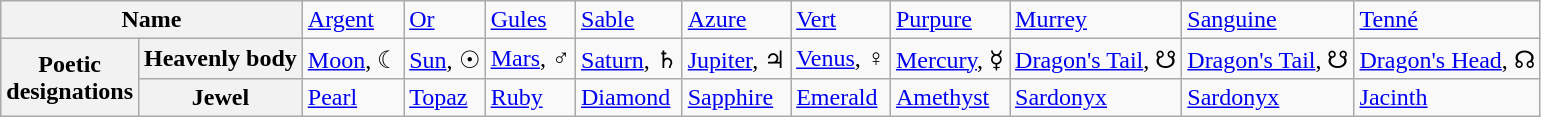<table class="wikitable">
<tr>
<th colspan="2">Name</th>
<td><a href='#'>Argent</a></td>
<td><a href='#'>Or</a></td>
<td><a href='#'>Gules</a></td>
<td><a href='#'>Sable</a></td>
<td><a href='#'>Azure</a></td>
<td><a href='#'>Vert</a></td>
<td><a href='#'>Purpure</a></td>
<td><a href='#'>Murrey</a></td>
<td><a href='#'>Sanguine</a></td>
<td><a href='#'>Tenné</a></td>
</tr>
<tr>
<th rowspan="2">Poetic <br>designations</th>
<th>Heavenly body</th>
<td><a href='#'>Moon</a>, ☾</td>
<td><a href='#'>Sun</a>, ☉</td>
<td><a href='#'>Mars</a>, ♂</td>
<td><a href='#'>Saturn</a>, ♄</td>
<td><a href='#'>Jupiter</a>, ♃</td>
<td><a href='#'>Venus</a>, ♀</td>
<td><a href='#'>Mercury</a>, ☿</td>
<td><a href='#'>Dragon's Tail</a>, ☋</td>
<td><a href='#'>Dragon's Tail</a>, ☋</td>
<td><a href='#'>Dragon's Head</a>, ☊</td>
</tr>
<tr>
<th>Jewel</th>
<td><a href='#'>Pearl</a></td>
<td><a href='#'>Topaz</a></td>
<td><a href='#'>Ruby</a></td>
<td><a href='#'>Diamond</a></td>
<td><a href='#'>Sapphire</a></td>
<td><a href='#'>Emerald</a></td>
<td><a href='#'>Amethyst</a></td>
<td><a href='#'>Sardonyx</a></td>
<td><a href='#'>Sardonyx</a></td>
<td><a href='#'>Jacinth</a></td>
</tr>
</table>
